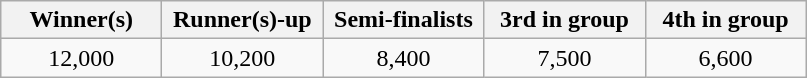<table class="wikitable">
<tr>
<th width="100">Winner(s)</th>
<th width="100">Runner(s)-up</th>
<th width="100">Semi-finalists</th>
<th width="100">3rd in group</th>
<th width="100">4th in group</th>
</tr>
<tr>
<td align="center">12,000</td>
<td align="center">10,200</td>
<td align="center">8,400</td>
<td align="center">7,500</td>
<td align="center">6,600</td>
</tr>
</table>
